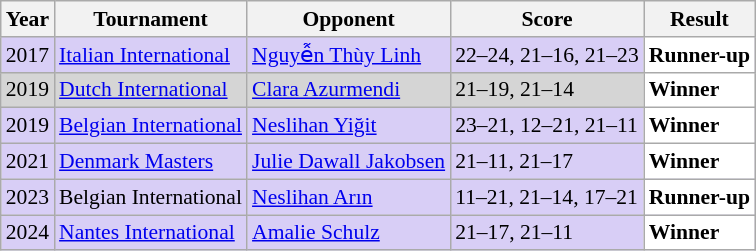<table class="sortable wikitable" style="font-size: 90%;">
<tr>
<th>Year</th>
<th>Tournament</th>
<th>Opponent</th>
<th>Score</th>
<th>Result</th>
</tr>
<tr style="background:#D8CEF6">
<td align="center">2017</td>
<td align="left"><a href='#'>Italian International</a></td>
<td align="left"> <a href='#'>Nguyễn Thùy Linh</a></td>
<td align="left">22–24, 21–16, 21–23</td>
<td style="text-align:left; background:white"> <strong>Runner-up</strong></td>
</tr>
<tr style="background:#D5D5D5">
<td align="center">2019</td>
<td align="left"><a href='#'>Dutch International</a></td>
<td align="left"> <a href='#'>Clara Azurmendi</a></td>
<td align="left">21–19, 21–14</td>
<td style="text-align:left; background:white"> <strong>Winner</strong></td>
</tr>
<tr style="background:#D8CEF6">
<td align="center">2019</td>
<td align="left"><a href='#'>Belgian International</a></td>
<td align="left"> <a href='#'>Neslihan Yiğit</a></td>
<td align="left">23–21, 12–21, 21–11</td>
<td style="text-align:left; background:white"> <strong>Winner</strong></td>
</tr>
<tr bgcolor="#D8CEF6">
<td align="center">2021</td>
<td align="left"><a href='#'>Denmark Masters</a></td>
<td align="left"> <a href='#'>Julie Dawall Jakobsen</a></td>
<td align="left">21–11, 21–17</td>
<td style="text-align:left; background:white"> <strong>Winner</strong></td>
</tr>
<tr style="background:#D8CEF6">
<td align="center">2023</td>
<td align="left">Belgian International</td>
<td align="left"> <a href='#'>Neslihan Arın</a></td>
<td align="left">11–21, 21–14, 17–21</td>
<td style="text-align:left; background:white"> <strong>Runner-up</strong></td>
</tr>
<tr style="background:#D8CEF6">
<td align="center">2024</td>
<td align="left"><a href='#'>Nantes International</a></td>
<td align="left"> <a href='#'>Amalie Schulz</a></td>
<td align="left">21–17, 21–11</td>
<td style="text-align:left; background:white"> <strong>Winner</strong></td>
</tr>
</table>
